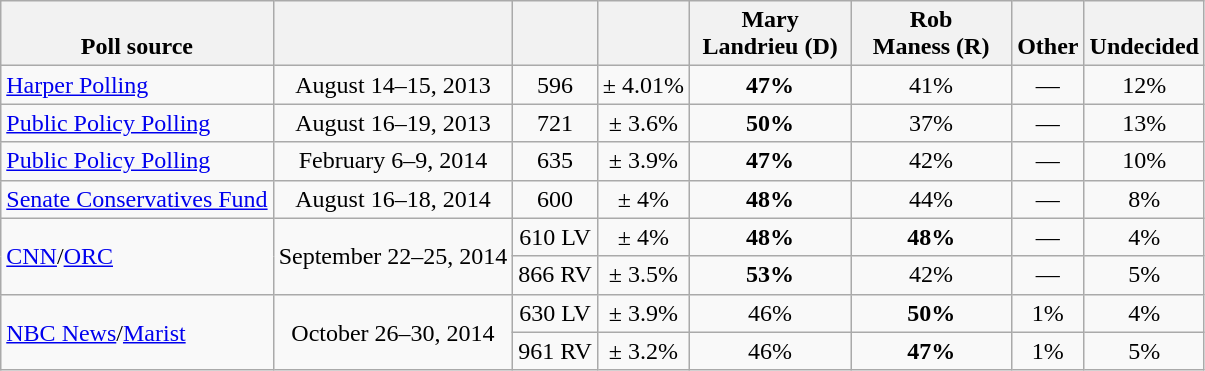<table class="wikitable" style="text-align:center">
<tr valign= bottom>
<th>Poll source</th>
<th></th>
<th></th>
<th></th>
<th style="width:100px;">Mary<br>Landrieu (D)</th>
<th style="width:100px;">Rob<br>Maness (R)</th>
<th>Other</th>
<th>Undecided</th>
</tr>
<tr>
<td align=left><a href='#'>Harper Polling</a></td>
<td>August 14–15, 2013</td>
<td>596</td>
<td>± 4.01%</td>
<td><strong>47%</strong></td>
<td>41%</td>
<td>—</td>
<td>12%</td>
</tr>
<tr>
<td align=left><a href='#'>Public Policy Polling</a></td>
<td>August 16–19, 2013</td>
<td>721</td>
<td>± 3.6%</td>
<td><strong>50%</strong></td>
<td>37%</td>
<td>—</td>
<td>13%</td>
</tr>
<tr>
<td align=left><a href='#'>Public Policy Polling</a></td>
<td>February 6–9, 2014</td>
<td>635</td>
<td>± 3.9%</td>
<td><strong>47%</strong></td>
<td>42%</td>
<td>—</td>
<td>10%</td>
</tr>
<tr>
<td align=left><a href='#'>Senate Conservatives Fund</a></td>
<td>August 16–18, 2014</td>
<td>600</td>
<td>± 4%</td>
<td><strong>48%</strong></td>
<td>44%</td>
<td>—</td>
<td>8%</td>
</tr>
<tr>
<td align=left rowspan=2><a href='#'>CNN</a>/<a href='#'>ORC</a></td>
<td rowspan=2>September 22–25, 2014</td>
<td>610 LV</td>
<td>± 4%</td>
<td><strong>48%</strong></td>
<td><strong>48%</strong></td>
<td>—</td>
<td>4%</td>
</tr>
<tr>
<td>866 RV</td>
<td>± 3.5%</td>
<td><strong>53%</strong></td>
<td>42%</td>
<td>—</td>
<td>5%</td>
</tr>
<tr>
<td align=left rowspan=2><a href='#'>NBC News</a>/<a href='#'>Marist</a></td>
<td rowspan=2>October 26–30, 2014</td>
<td>630 LV</td>
<td>± 3.9%</td>
<td>46%</td>
<td><strong>50%</strong></td>
<td>1%</td>
<td>4%</td>
</tr>
<tr>
<td>961 RV</td>
<td>± 3.2%</td>
<td>46%</td>
<td><strong>47%</strong></td>
<td>1%</td>
<td>5%</td>
</tr>
</table>
